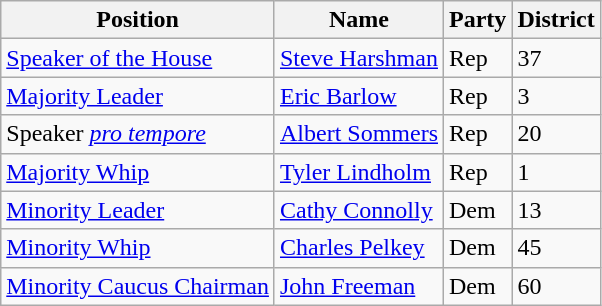<table class=wikitable>
<tr>
<th>Position</th>
<th>Name</th>
<th>Party</th>
<th>District</th>
</tr>
<tr>
<td><a href='#'>Speaker of the House</a></td>
<td><a href='#'>Steve Harshman</a></td>
<td>Rep</td>
<td>37</td>
</tr>
<tr>
<td><a href='#'>Majority Leader</a></td>
<td><a href='#'>Eric Barlow</a></td>
<td>Rep</td>
<td>3</td>
</tr>
<tr>
<td>Speaker <em><a href='#'>pro tempore</a></em></td>
<td><a href='#'>Albert Sommers</a></td>
<td>Rep</td>
<td>20</td>
</tr>
<tr>
<td><a href='#'>Majority Whip</a></td>
<td><a href='#'>Tyler Lindholm</a></td>
<td>Rep</td>
<td>1</td>
</tr>
<tr>
<td><a href='#'>Minority Leader</a></td>
<td><a href='#'>Cathy Connolly</a></td>
<td>Dem</td>
<td>13</td>
</tr>
<tr>
<td><a href='#'>Minority Whip</a></td>
<td><a href='#'>Charles Pelkey</a></td>
<td>Dem</td>
<td>45</td>
</tr>
<tr>
<td><a href='#'>Minority Caucus Chairman</a></td>
<td><a href='#'>John Freeman</a></td>
<td>Dem</td>
<td>60</td>
</tr>
</table>
